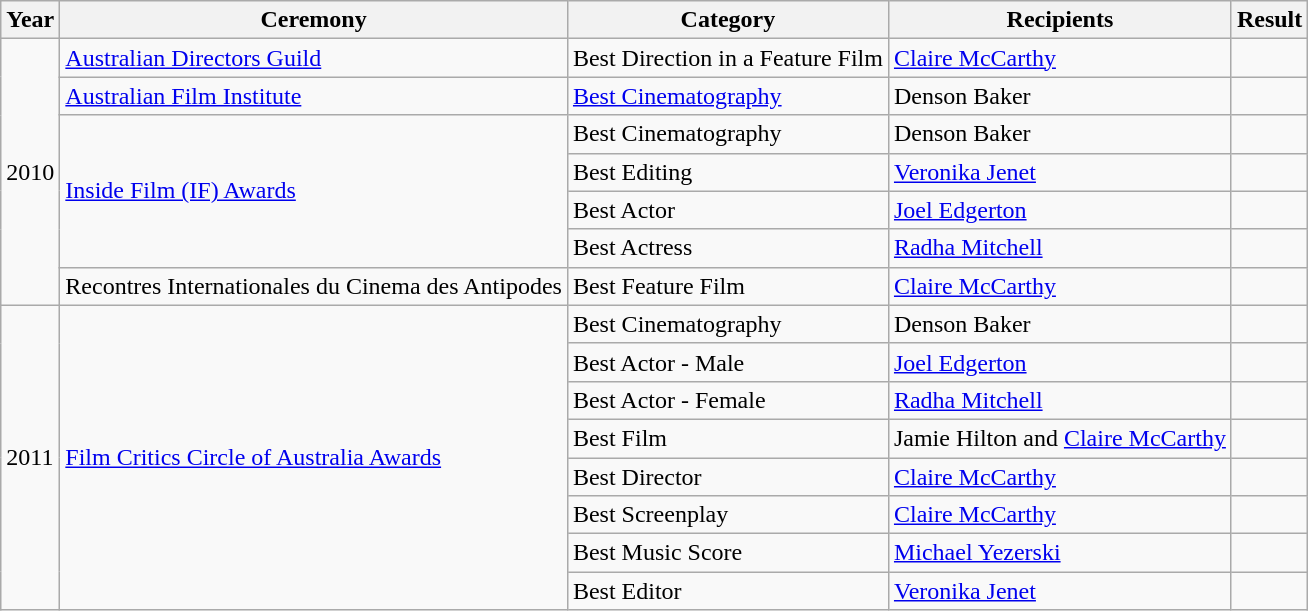<table class="wikitable sortable">
<tr>
<th>Year</th>
<th>Ceremony</th>
<th>Category</th>
<th>Recipients</th>
<th>Result</th>
</tr>
<tr>
<td rowspan="7">2010</td>
<td><a href='#'>Australian Directors Guild</a></td>
<td>Best Direction in a Feature Film</td>
<td><a href='#'>Claire McCarthy</a></td>
<td></td>
</tr>
<tr>
<td><a href='#'>Australian Film Institute</a></td>
<td><a href='#'>Best Cinematography</a></td>
<td>Denson Baker</td>
<td></td>
</tr>
<tr>
<td rowspan="4"><a href='#'>Inside Film (IF) Awards</a></td>
<td>Best Cinematography</td>
<td>Denson Baker</td>
<td></td>
</tr>
<tr>
<td>Best Editing</td>
<td><a href='#'>Veronika Jenet</a></td>
<td></td>
</tr>
<tr>
<td>Best Actor</td>
<td><a href='#'>Joel Edgerton</a></td>
<td></td>
</tr>
<tr>
<td>Best Actress</td>
<td><a href='#'>Radha Mitchell</a></td>
<td></td>
</tr>
<tr>
<td>Recontres Internationales du Cinema des Antipodes</td>
<td>Best Feature Film</td>
<td><a href='#'>Claire McCarthy</a></td>
<td></td>
</tr>
<tr>
<td rowspan="8">2011</td>
<td rowspan="8"><a href='#'>Film Critics Circle of Australia Awards</a></td>
<td>Best Cinematography</td>
<td>Denson Baker</td>
<td></td>
</tr>
<tr>
<td>Best Actor - Male</td>
<td><a href='#'>Joel Edgerton</a></td>
<td></td>
</tr>
<tr>
<td>Best Actor - Female</td>
<td><a href='#'>Radha Mitchell</a></td>
<td></td>
</tr>
<tr>
<td>Best Film</td>
<td>Jamie Hilton and <a href='#'>Claire McCarthy</a></td>
<td></td>
</tr>
<tr>
<td>Best Director</td>
<td><a href='#'>Claire McCarthy</a></td>
<td></td>
</tr>
<tr>
<td>Best Screenplay</td>
<td><a href='#'>Claire McCarthy</a></td>
<td></td>
</tr>
<tr>
<td>Best Music Score</td>
<td><a href='#'>Michael Yezerski</a></td>
<td></td>
</tr>
<tr>
<td>Best Editor</td>
<td><a href='#'>Veronika Jenet</a></td>
<td></td>
</tr>
</table>
